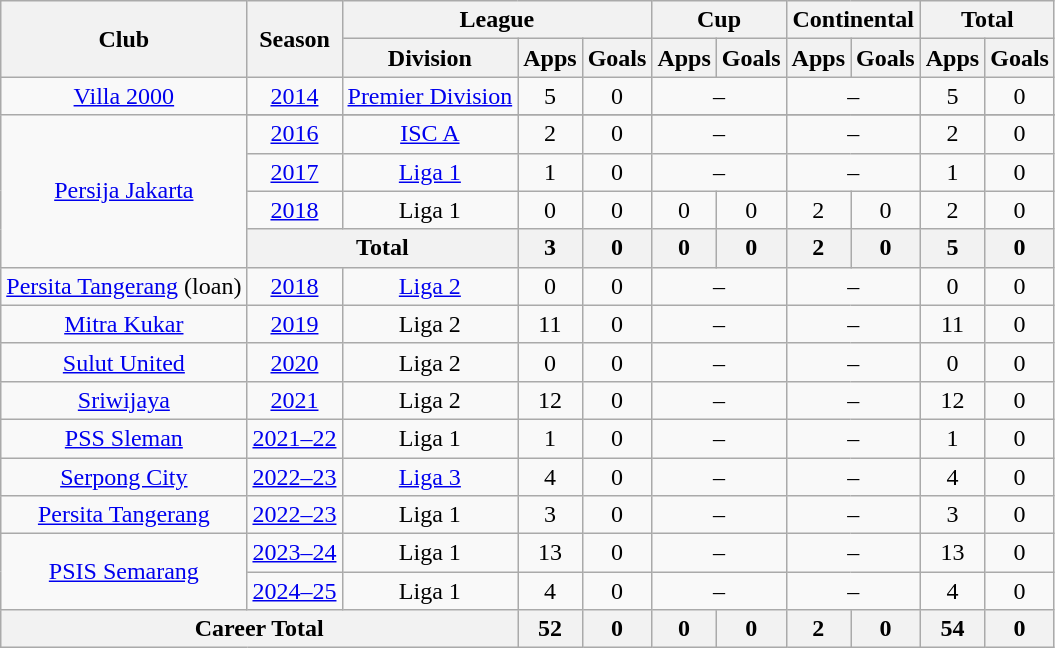<table class=wikitable style="text-align:center">
<tr>
<th rowspan=2>Club</th>
<th rowspan=2>Season</th>
<th colspan=3>League</th>
<th colspan=2>Cup</th>
<th colspan=2>Continental</th>
<th colspan=2>Total</th>
</tr>
<tr>
<th>Division</th>
<th>Apps</th>
<th>Goals</th>
<th>Apps</th>
<th>Goals</th>
<th>Apps</th>
<th>Goals</th>
<th>Apps</th>
<th>Goals</th>
</tr>
<tr>
<td><a href='#'>Villa 2000</a></td>
<td><a href='#'>2014</a></td>
<td><a href='#'>Premier Division</a></td>
<td>5</td>
<td>0</td>
<td colspan=2>–</td>
<td colspan=2>–</td>
<td>5</td>
<td>0</td>
</tr>
<tr>
<td rowspan="5"><a href='#'>Persija Jakarta</a></td>
</tr>
<tr>
<td><a href='#'>2016</a></td>
<td><a href='#'>ISC A</a></td>
<td>2</td>
<td>0</td>
<td colspan=2>–</td>
<td colspan=2>–</td>
<td>2</td>
<td>0</td>
</tr>
<tr>
<td><a href='#'>2017</a></td>
<td rowspan="1"><a href='#'>Liga 1</a></td>
<td>1</td>
<td>0</td>
<td colspan=2>–</td>
<td colspan=2>–</td>
<td>1</td>
<td>0</td>
</tr>
<tr>
<td><a href='#'>2018</a></td>
<td rowspan="1">Liga 1</td>
<td>0</td>
<td>0</td>
<td>0</td>
<td>0</td>
<td>2</td>
<td>0</td>
<td>2</td>
<td>0</td>
</tr>
<tr>
<th colspan="2">Total</th>
<th>3</th>
<th>0</th>
<th>0</th>
<th>0</th>
<th>2</th>
<th>0</th>
<th>5</th>
<th>0</th>
</tr>
<tr>
<td><a href='#'>Persita Tangerang</a> (loan)</td>
<td><a href='#'>2018</a></td>
<td rowspan="1"><a href='#'>Liga 2</a></td>
<td>0</td>
<td>0</td>
<td colspan=2>–</td>
<td colspan=2>–</td>
<td>0</td>
<td>0</td>
</tr>
<tr>
<td><a href='#'>Mitra Kukar</a></td>
<td><a href='#'>2019</a></td>
<td rowspan="1">Liga 2</td>
<td>11</td>
<td>0</td>
<td colspan=2>–</td>
<td colspan=2>–</td>
<td>11</td>
<td>0</td>
</tr>
<tr>
<td><a href='#'>Sulut United</a></td>
<td><a href='#'>2020</a></td>
<td rowspan="1">Liga 2</td>
<td>0</td>
<td>0</td>
<td colspan=2>–</td>
<td colspan=2>–</td>
<td>0</td>
<td>0</td>
</tr>
<tr>
<td><a href='#'>Sriwijaya</a></td>
<td><a href='#'>2021</a></td>
<td rowspan="1">Liga 2</td>
<td>12</td>
<td>0</td>
<td colspan=2>–</td>
<td colspan=2>–</td>
<td>12</td>
<td>0</td>
</tr>
<tr>
<td><a href='#'>PSS Sleman</a></td>
<td><a href='#'>2021–22</a></td>
<td rowspan="1">Liga 1</td>
<td>1</td>
<td>0</td>
<td colspan=2>–</td>
<td colspan=2>–</td>
<td>1</td>
<td>0</td>
</tr>
<tr>
<td><a href='#'>Serpong City</a></td>
<td><a href='#'>2022–23</a></td>
<td rowspan="1"><a href='#'>Liga 3</a></td>
<td>4</td>
<td>0</td>
<td colspan=2>–</td>
<td colspan=2>–</td>
<td>4</td>
<td>0</td>
</tr>
<tr>
<td><a href='#'>Persita Tangerang</a></td>
<td><a href='#'>2022–23</a></td>
<td rowspan="1">Liga 1</td>
<td>3</td>
<td>0</td>
<td colspan=2>–</td>
<td colspan=2>–</td>
<td>3</td>
<td>0</td>
</tr>
<tr>
<td rowspan="2"><a href='#'>PSIS Semarang</a></td>
<td><a href='#'>2023–24</a></td>
<td>Liga 1</td>
<td>13</td>
<td>0</td>
<td colspan="2">–</td>
<td colspan="2">–</td>
<td>13</td>
<td>0</td>
</tr>
<tr>
<td><a href='#'>2024–25</a></td>
<td>Liga 1</td>
<td>4</td>
<td>0</td>
<td colspan="2">–</td>
<td colspan="2">–</td>
<td>4</td>
<td>0</td>
</tr>
<tr>
<th colspan="3">Career Total</th>
<th>52</th>
<th>0</th>
<th>0</th>
<th>0</th>
<th>2</th>
<th>0</th>
<th>54</th>
<th>0</th>
</tr>
</table>
